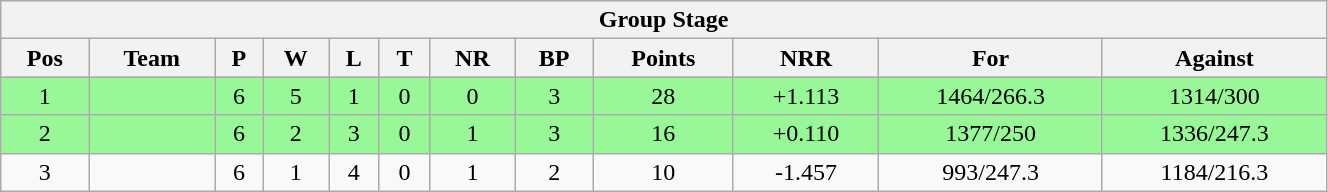<table class="wikitable" style="width:70%">
<tr style="background:#efefef;">
<th colspan=12>Group Stage</th>
</tr>
<tr style="background:#efefef;">
<th>Pos</th>
<th>Team</th>
<th>P</th>
<th>W</th>
<th>L</th>
<th>T</th>
<th>NR</th>
<th>BP</th>
<th>Points</th>
<th>NRR</th>
<th>For</th>
<th>Against</th>
</tr>
<tr style="background:#98F898; text-align:center;">
<td>1</td>
<td></td>
<td>6</td>
<td>5</td>
<td>1</td>
<td>0</td>
<td>0</td>
<td>3</td>
<td>28</td>
<td>+1.113</td>
<td>1464/266.3</td>
<td>1314/300</td>
</tr>
<tr style="background:#98F898; text-align:center;">
<td>2</td>
<td></td>
<td>6</td>
<td>2</td>
<td>3</td>
<td>0</td>
<td>1</td>
<td>3</td>
<td>16</td>
<td>+0.110</td>
<td>1377/250</td>
<td>1336/247.3</td>
</tr>
<tr style="; text-align:center;">
<td>3</td>
<td></td>
<td>6</td>
<td>1</td>
<td>4</td>
<td>0</td>
<td>1</td>
<td>2</td>
<td>10</td>
<td>-1.457</td>
<td>993/247.3</td>
<td>1184/216.3</td>
</tr>
</table>
